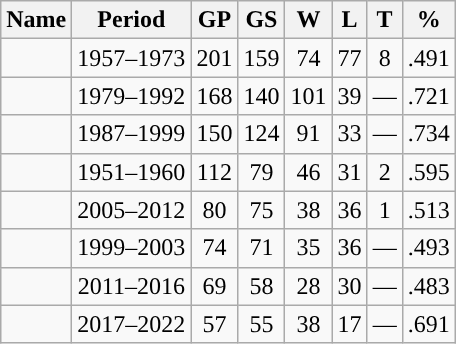<table class="wikitable sortable" style="text-align:center">
<tr>
<th scope="col">Name</th>
<th scope="col">Period</th>
<th scope="col">GP</th>
<th scope="col">GS</th>
<th scope="col">W</th>
<th scope="col">L</th>
<th scope="col">T</th>
<th scope="col">%</th>
</tr>
<tr>
<td></td>
<td>1957–1973</td>
<td>201</td>
<td>159</td>
<td>74</td>
<td>77</td>
<td>8</td>
<td>.491</td>
</tr>
<tr>
<td></td>
<td>1979–1992</td>
<td>168</td>
<td>140</td>
<td>101</td>
<td>39</td>
<td>—</td>
<td>.721</td>
</tr>
<tr>
<td></td>
<td>1987–1999</td>
<td>150</td>
<td>124</td>
<td>91</td>
<td>33</td>
<td>—</td>
<td>.734</td>
</tr>
<tr>
<td></td>
<td>1951–1960</td>
<td>112</td>
<td>79</td>
<td>46</td>
<td>31</td>
<td>2</td>
<td>.595</td>
</tr>
<tr>
<td></td>
<td>2005–2012</td>
<td>80</td>
<td>75</td>
<td>38</td>
<td>36</td>
<td>1</td>
<td>.513</td>
</tr>
<tr>
<td></td>
<td>1999–2003</td>
<td>74</td>
<td>71</td>
<td>35</td>
<td>36</td>
<td>—</td>
<td>.493</td>
</tr>
<tr>
<td></td>
<td>2011–2016</td>
<td>69</td>
<td>58</td>
<td>28</td>
<td>30</td>
<td>—</td>
<td>.483</td>
</tr>
<tr>
<td></td>
<td>2017–2022</td>
<td>57</td>
<td>55</td>
<td>38</td>
<td>17</td>
<td>—</td>
<td>.691</td>
</tr>
</table>
